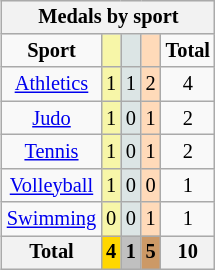<table class="wikitable" style="font-size:85%; float:right;">
<tr style="background:#efefef;">
<th colspan=7><strong>Medals by sport</strong></th>
</tr>
<tr align=center>
<td><strong>Sport</strong></td>
<td style="background:#f7f6a8;"></td>
<td style="background:#dce5e5;"></td>
<td style="background:#ffdab9;"></td>
<td><strong>Total</strong></td>
</tr>
<tr align=center>
<td><a href='#'>Athletics</a></td>
<td style="background:#f7f6a8;">1</td>
<td style="background:#dce5e5;">1</td>
<td style="background:#ffdab9;">2</td>
<td>4</td>
</tr>
<tr align=center>
<td><a href='#'>Judo</a></td>
<td style="background:#f7f6a8;">1</td>
<td style="background:#dce5e5;">0</td>
<td style="background:#ffdab9;">1</td>
<td>2</td>
</tr>
<tr align=center>
<td><a href='#'>Tennis</a></td>
<td style="background:#f7f6a8;">1</td>
<td style="background:#dce5e5;">0</td>
<td style="background:#ffdab9;">1</td>
<td>2</td>
</tr>
<tr align=center>
<td><a href='#'>Volleyball</a></td>
<td style="background:#f7f6a8;">1</td>
<td style="background:#dce5e5;">0</td>
<td style="background:#ffdab9;">0</td>
<td>1</td>
</tr>
<tr align=center>
<td><a href='#'>Swimming</a></td>
<td style="background:#f7f6a8;">0</td>
<td style="background:#dce5e5;">0</td>
<td style="background:#ffdab9;">1</td>
<td>1</td>
</tr>
<tr align=center>
<th><strong>Total</strong></th>
<th style="background:gold;"><strong>4</strong></th>
<th style="background:silver;"><strong>1</strong></th>
<th style="background:#c96;"><strong>5</strong></th>
<th><strong>10</strong></th>
</tr>
</table>
